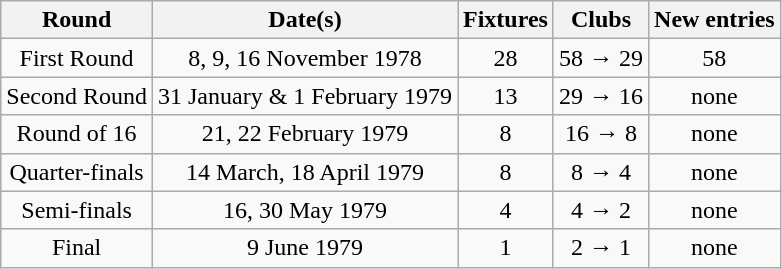<table class="wikitable" style="text-align:center">
<tr>
<th>Round</th>
<th>Date(s)</th>
<th>Fixtures</th>
<th>Clubs</th>
<th>New entries</th>
</tr>
<tr>
<td>First Round</td>
<td>8, 9, 16 November 1978</td>
<td>28</td>
<td>58 → 29</td>
<td>58</td>
</tr>
<tr>
<td>Second Round</td>
<td>31 January & 1 February 1979</td>
<td>13</td>
<td>29 → 16</td>
<td>none</td>
</tr>
<tr>
<td>Round of 16</td>
<td>21, 22 February 1979</td>
<td>8</td>
<td>16 → 8</td>
<td>none</td>
</tr>
<tr>
<td>Quarter-finals</td>
<td>14 March, 18 April 1979</td>
<td>8</td>
<td>8 → 4</td>
<td>none</td>
</tr>
<tr>
<td>Semi-finals</td>
<td>16, 30 May 1979</td>
<td>4</td>
<td>4 → 2</td>
<td>none</td>
</tr>
<tr>
<td>Final</td>
<td>9 June 1979</td>
<td>1</td>
<td>2 → 1</td>
<td>none</td>
</tr>
</table>
